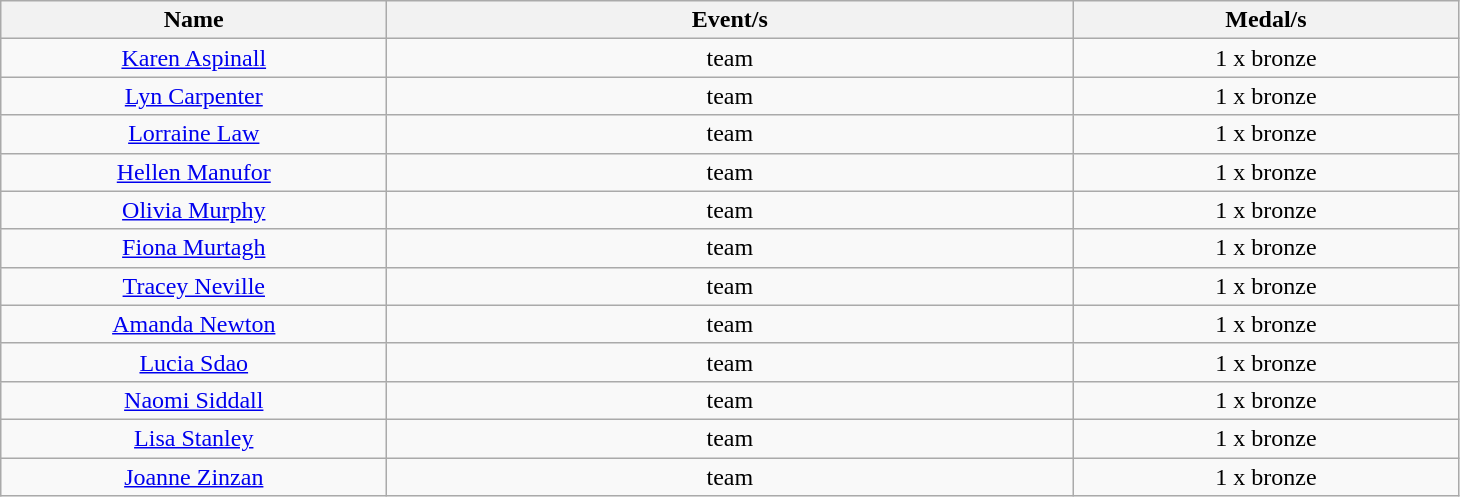<table class="wikitable" style="text-align: center">
<tr>
<th width=250>Name</th>
<th width=450>Event/s</th>
<th width=250>Medal/s</th>
</tr>
<tr>
<td><a href='#'>Karen Aspinall</a></td>
<td>team</td>
<td>1 x bronze</td>
</tr>
<tr>
<td><a href='#'>Lyn Carpenter</a></td>
<td>team</td>
<td>1 x bronze</td>
</tr>
<tr>
<td><a href='#'>Lorraine Law</a></td>
<td>team</td>
<td>1 x bronze</td>
</tr>
<tr>
<td><a href='#'>Hellen Manufor</a></td>
<td>team</td>
<td>1 x bronze</td>
</tr>
<tr>
<td><a href='#'>Olivia Murphy</a></td>
<td>team</td>
<td>1 x bronze</td>
</tr>
<tr>
<td><a href='#'>Fiona Murtagh</a></td>
<td>team</td>
<td>1 x bronze</td>
</tr>
<tr>
<td><a href='#'>Tracey Neville</a></td>
<td>team</td>
<td>1 x bronze</td>
</tr>
<tr>
<td><a href='#'>Amanda Newton</a></td>
<td>team</td>
<td>1 x bronze</td>
</tr>
<tr>
<td><a href='#'>Lucia Sdao</a></td>
<td>team</td>
<td>1 x bronze</td>
</tr>
<tr>
<td><a href='#'>Naomi Siddall</a></td>
<td>team</td>
<td>1 x bronze</td>
</tr>
<tr>
<td><a href='#'>Lisa Stanley</a></td>
<td>team</td>
<td>1 x bronze</td>
</tr>
<tr>
<td><a href='#'>Joanne Zinzan</a></td>
<td>team</td>
<td>1 x bronze</td>
</tr>
</table>
